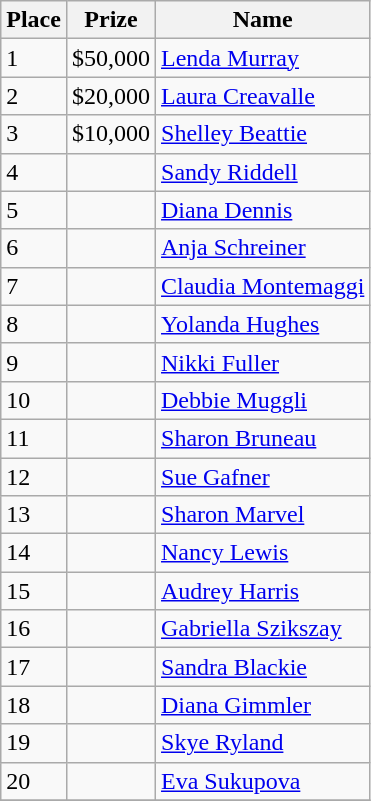<table class="wikitable">
<tr>
<th>Place</th>
<th>Prize</th>
<th>Name</th>
</tr>
<tr>
<td>1</td>
<td>$50,000</td>
<td> <a href='#'>Lenda Murray</a></td>
</tr>
<tr>
<td>2</td>
<td>$20,000</td>
<td> <a href='#'>Laura Creavalle</a></td>
</tr>
<tr>
<td>3</td>
<td>$10,000</td>
<td> <a href='#'>Shelley Beattie</a></td>
</tr>
<tr>
<td>4</td>
<td></td>
<td> <a href='#'>Sandy Riddell</a></td>
</tr>
<tr>
<td>5</td>
<td></td>
<td> <a href='#'>Diana Dennis</a></td>
</tr>
<tr>
<td>6</td>
<td></td>
<td> <a href='#'>Anja Schreiner</a></td>
</tr>
<tr>
<td>7</td>
<td></td>
<td> <a href='#'>Claudia Montemaggi</a></td>
</tr>
<tr>
<td>8</td>
<td></td>
<td> <a href='#'>Yolanda Hughes</a></td>
</tr>
<tr>
<td>9</td>
<td></td>
<td> <a href='#'>Nikki Fuller</a></td>
</tr>
<tr>
<td>10</td>
<td></td>
<td> <a href='#'>Debbie Muggli</a></td>
</tr>
<tr>
<td>11</td>
<td></td>
<td> <a href='#'>Sharon Bruneau</a></td>
</tr>
<tr>
<td>12</td>
<td></td>
<td> <a href='#'>Sue Gafner</a></td>
</tr>
<tr>
<td>13</td>
<td></td>
<td> <a href='#'>Sharon Marvel</a></td>
</tr>
<tr>
<td>14</td>
<td></td>
<td> <a href='#'>Nancy Lewis</a></td>
</tr>
<tr>
<td>15</td>
<td></td>
<td> <a href='#'>Audrey Harris</a></td>
</tr>
<tr>
<td>16</td>
<td></td>
<td> <a href='#'>Gabriella Szikszay</a></td>
</tr>
<tr>
<td>17</td>
<td></td>
<td> <a href='#'>Sandra Blackie</a></td>
</tr>
<tr>
<td>18</td>
<td></td>
<td> <a href='#'>Diana Gimmler</a></td>
</tr>
<tr>
<td>19</td>
<td></td>
<td> <a href='#'>Skye Ryland</a></td>
</tr>
<tr>
<td>20</td>
<td></td>
<td> <a href='#'>Eva Sukupova</a></td>
</tr>
<tr>
</tr>
</table>
